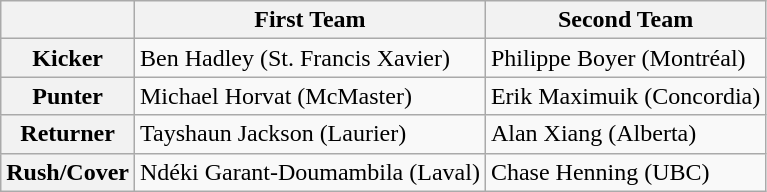<table class="wikitable">
<tr>
<th></th>
<th>First Team</th>
<th>Second Team</th>
</tr>
<tr>
<th>Kicker</th>
<td>Ben Hadley (St. Francis Xavier)</td>
<td>Philippe Boyer (Montréal)</td>
</tr>
<tr>
<th>Punter</th>
<td>Michael Horvat (McMaster)</td>
<td>Erik Maximuik (Concordia)</td>
</tr>
<tr>
<th>Returner</th>
<td>Tayshaun Jackson (Laurier)</td>
<td>Alan Xiang (Alberta)</td>
</tr>
<tr>
<th>Rush/Cover</th>
<td>Ndéki Garant-Doumambila (Laval)</td>
<td>Chase Henning (UBC)</td>
</tr>
</table>
